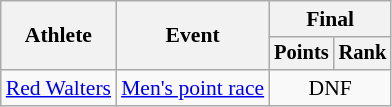<table class="wikitable" style="font-size:90%;">
<tr>
<th rowspan=2>Athlete</th>
<th rowspan=2>Event</th>
<th colspan=2>Final</th>
</tr>
<tr style="font-size:95%">
<th>Points</th>
<th>Rank</th>
</tr>
<tr align=center>
<td align=left><a href='#'>Red Walters</a></td>
<td align=left rowspan=1><a href='#'>Men's point race</a></td>
<td colspan=2>DNF</td>
</tr>
</table>
